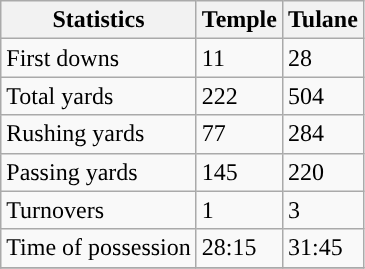<table class="wikitable">
<tr>
<th>Statistics</th>
<th>Temple</th>
<th>Tulane</th>
</tr>
<tr>
<td>First downs</td>
<td>11</td>
<td>28</td>
</tr>
<tr>
<td>Total yards</td>
<td>222</td>
<td>504</td>
</tr>
<tr>
<td>Rushing yards</td>
<td>77</td>
<td>284</td>
</tr>
<tr>
<td>Passing yards</td>
<td>145</td>
<td>220</td>
</tr>
<tr>
<td>Turnovers</td>
<td>1</td>
<td>3</td>
</tr>
<tr>
<td>Time of possession</td>
<td>28:15</td>
<td>31:45</td>
</tr>
<tr>
</tr>
</table>
